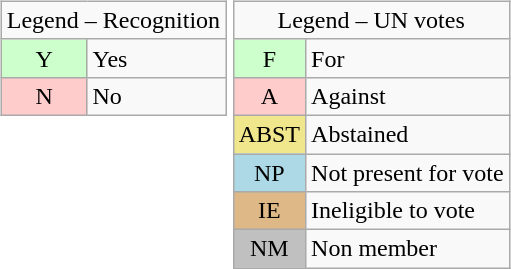<table>
<tr>
<td style="vertical-align:top; float:right;"><br><table class="wikitable" style="margin:0;padding:0;float:left;">
<tr>
<td colspan="2" style="text-align:center;">Legend – Recognition</td>
</tr>
<tr>
<td style="text-align:center; background:#cfc;">Y</td>
<td>Yes</td>
</tr>
<tr>
<td style="text-align:center; background:#fcc;">N</td>
<td>No</td>
</tr>
</table>
</td>
<td style="vertical-align:top;"><br><table class="wikitable" style="margin:0;padding:0;float:left;">
<tr>
<td colspan="2" style="text-align:center;">Legend – UN votes</td>
</tr>
<tr>
<td style="text-align:center; background:#cfc;">F</td>
<td>For</td>
</tr>
<tr>
<td style="text-align:center; background:#fcc;">A</td>
<td>Against</td>
</tr>
<tr>
<td style="text-align:center;background:Khaki;">ABST</td>
<td>Abstained</td>
</tr>
<tr>
<td style="text-align:center;background:LightBlue">NP</td>
<td>Not present for vote</td>
</tr>
<tr>
<td style="text-align:center;background:BurlyWood">IE</td>
<td>Ineligible to vote</td>
</tr>
<tr>
<td style="text-align:center; background:silver;">NM</td>
<td>Non member</td>
</tr>
</table>
</td>
</tr>
</table>
